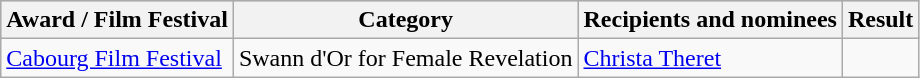<table class="wikitable plainrowheaders sortable">
<tr style="background:#ccc; text-align:center;">
<th scope="col">Award / Film Festival</th>
<th scope="col">Category</th>
<th scope="col">Recipients and nominees</th>
<th scope="col">Result</th>
</tr>
<tr>
<td><a href='#'>Cabourg Film Festival</a></td>
<td>Swann d'Or for Female Revelation</td>
<td><a href='#'>Christa Theret</a></td>
<td></td>
</tr>
</table>
